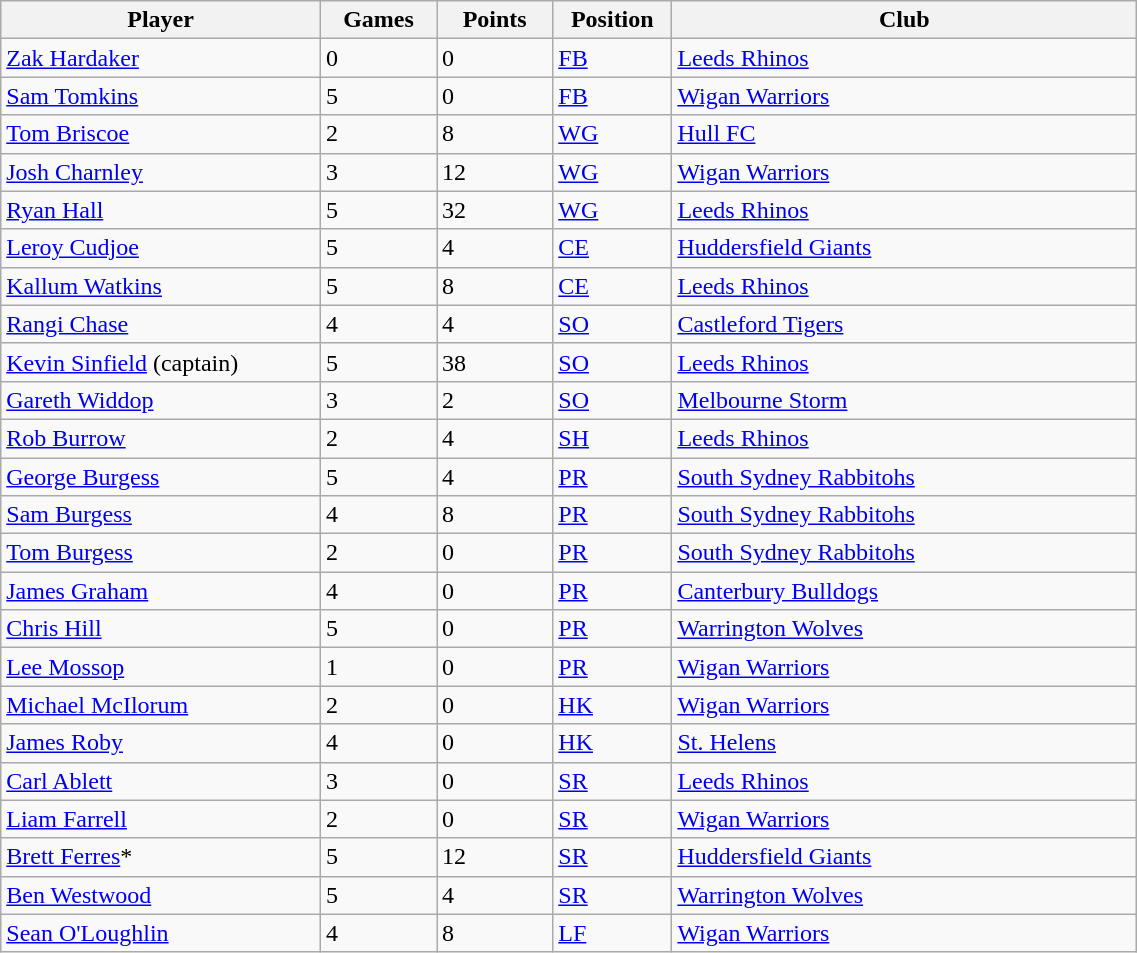<table class="wikitable" style="width:60%;text-align:left">
<tr>
<th width=22%>Player</th>
<th width=8%>Games</th>
<th width=8%>Points</th>
<th width=8%>Position</th>
<th width=32%>Club</th>
</tr>
<tr>
<td><a href='#'>Zak Hardaker</a></td>
<td>0</td>
<td>0</td>
<td><a href='#'>FB</a></td>
<td> <a href='#'>Leeds Rhinos</a></td>
</tr>
<tr>
<td><a href='#'>Sam Tomkins</a></td>
<td>5</td>
<td>0</td>
<td><a href='#'>FB</a></td>
<td> <a href='#'>Wigan Warriors</a></td>
</tr>
<tr>
<td><a href='#'>Tom Briscoe</a></td>
<td>2</td>
<td>8</td>
<td><a href='#'>WG</a></td>
<td> <a href='#'>Hull FC</a></td>
</tr>
<tr>
<td><a href='#'>Josh Charnley</a></td>
<td>3</td>
<td>12</td>
<td><a href='#'>WG</a></td>
<td> <a href='#'>Wigan Warriors</a></td>
</tr>
<tr>
<td><a href='#'>Ryan Hall</a></td>
<td>5</td>
<td>32</td>
<td><a href='#'>WG</a></td>
<td> <a href='#'>Leeds Rhinos</a></td>
</tr>
<tr>
<td><a href='#'>Leroy Cudjoe</a></td>
<td>5</td>
<td>4</td>
<td><a href='#'>CE</a></td>
<td> <a href='#'>Huddersfield Giants</a></td>
</tr>
<tr>
<td><a href='#'>Kallum Watkins</a></td>
<td>5</td>
<td>8</td>
<td><a href='#'>CE</a></td>
<td> <a href='#'>Leeds Rhinos</a></td>
</tr>
<tr>
<td><a href='#'>Rangi Chase</a></td>
<td>4</td>
<td>4</td>
<td><a href='#'>SO</a></td>
<td> <a href='#'>Castleford Tigers</a></td>
</tr>
<tr>
<td><a href='#'>Kevin Sinfield</a> (captain)</td>
<td>5</td>
<td>38</td>
<td><a href='#'>SO</a></td>
<td> <a href='#'>Leeds Rhinos</a></td>
</tr>
<tr>
<td><a href='#'>Gareth Widdop</a></td>
<td>3</td>
<td>2</td>
<td><a href='#'>SO</a></td>
<td> <a href='#'>Melbourne Storm</a></td>
</tr>
<tr>
<td><a href='#'>Rob Burrow</a></td>
<td>2</td>
<td>4</td>
<td><a href='#'>SH</a></td>
<td> <a href='#'>Leeds Rhinos</a></td>
</tr>
<tr>
<td><a href='#'>George Burgess</a></td>
<td>5</td>
<td>4</td>
<td><a href='#'>PR</a></td>
<td> <a href='#'>South Sydney Rabbitohs</a></td>
</tr>
<tr>
<td><a href='#'>Sam Burgess</a></td>
<td>4</td>
<td>8</td>
<td><a href='#'>PR</a></td>
<td> <a href='#'>South Sydney Rabbitohs</a></td>
</tr>
<tr>
<td><a href='#'>Tom Burgess</a></td>
<td>2</td>
<td>0</td>
<td><a href='#'>PR</a></td>
<td> <a href='#'>South Sydney Rabbitohs</a></td>
</tr>
<tr>
<td><a href='#'>James Graham</a></td>
<td>4</td>
<td>0</td>
<td><a href='#'>PR</a></td>
<td> <a href='#'>Canterbury Bulldogs</a></td>
</tr>
<tr>
<td><a href='#'>Chris Hill</a></td>
<td>5</td>
<td>0</td>
<td><a href='#'>PR</a></td>
<td> <a href='#'>Warrington Wolves</a></td>
</tr>
<tr>
<td><a href='#'>Lee Mossop</a></td>
<td>1</td>
<td>0</td>
<td><a href='#'>PR</a></td>
<td> <a href='#'>Wigan Warriors</a></td>
</tr>
<tr>
<td><a href='#'>Michael McIlorum</a></td>
<td>2</td>
<td>0</td>
<td><a href='#'>HK</a></td>
<td> <a href='#'>Wigan Warriors</a></td>
</tr>
<tr>
<td><a href='#'>James Roby</a></td>
<td>4</td>
<td>0</td>
<td><a href='#'>HK</a></td>
<td> <a href='#'>St. Helens</a></td>
</tr>
<tr>
<td><a href='#'>Carl Ablett</a></td>
<td>3</td>
<td>0</td>
<td><a href='#'>SR</a></td>
<td> <a href='#'>Leeds Rhinos</a></td>
</tr>
<tr>
<td><a href='#'>Liam Farrell</a></td>
<td>2</td>
<td>0</td>
<td><a href='#'>SR</a></td>
<td> <a href='#'>Wigan Warriors</a></td>
</tr>
<tr>
<td><a href='#'>Brett Ferres</a>*</td>
<td>5</td>
<td>12</td>
<td><a href='#'>SR</a></td>
<td> <a href='#'>Huddersfield Giants</a></td>
</tr>
<tr>
<td><a href='#'>Ben Westwood</a></td>
<td>5</td>
<td>4</td>
<td><a href='#'>SR</a></td>
<td> <a href='#'>Warrington Wolves</a></td>
</tr>
<tr>
<td><a href='#'>Sean O'Loughlin</a></td>
<td>4</td>
<td>8</td>
<td><a href='#'>LF</a></td>
<td> <a href='#'>Wigan Warriors</a></td>
</tr>
</table>
